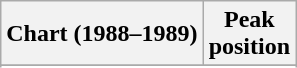<table class="wikitable sortable plainrowheaders" style="text-align:center">
<tr>
<th scope="col">Chart (1988–1989)</th>
<th scope="col">Peak<br> position</th>
</tr>
<tr>
</tr>
<tr>
</tr>
</table>
